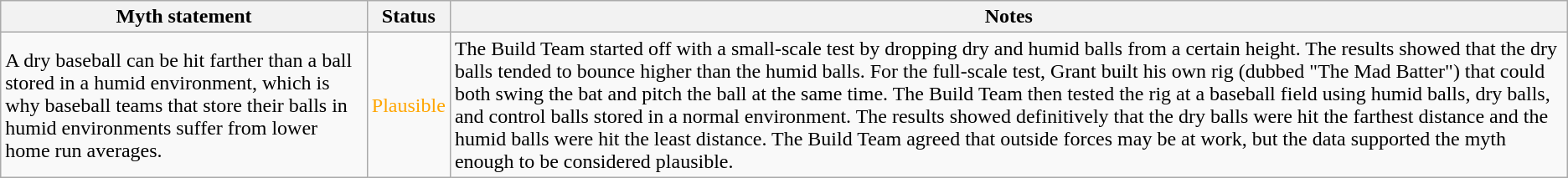<table class="wikitable plainrowheaders">
<tr>
<th>Myth statement</th>
<th>Status</th>
<th>Notes</th>
</tr>
<tr>
<td>A dry baseball can be hit farther than a ball stored in a humid environment, which is why baseball teams that store their balls in humid environments suffer from lower home run averages.</td>
<td style="color:orange">Plausible</td>
<td>The Build Team started off with a small-scale test by dropping dry and humid balls from a certain height. The results showed that the dry balls tended to bounce higher than the humid balls. For the full-scale test, Grant built his own rig (dubbed "The Mad Batter") that could both swing the bat and pitch the ball at the same time. The Build Team then tested the rig at a baseball field using humid balls, dry balls, and control balls stored in a normal environment. The results showed definitively that the dry balls were hit the farthest distance and the humid balls were hit the least distance. The Build Team agreed that outside forces may be at work, but the data supported the myth enough to be considered plausible.</td>
</tr>
</table>
